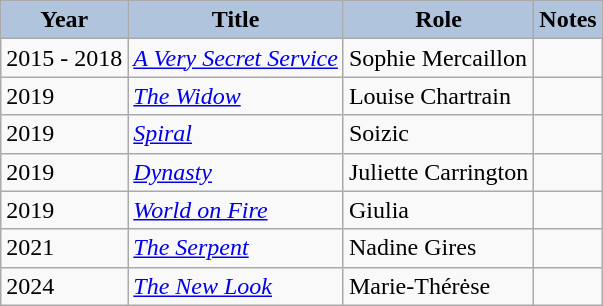<table class="wikitable">
<tr>
<th style="background:#B0C4DE;">Year</th>
<th style="background:#B0C4DE;">Title</th>
<th style="background:#B0C4DE;">Role</th>
<th style="background:#B0C4DE;">Notes</th>
</tr>
<tr>
<td>2015 - 2018</td>
<td><em><a href='#'>A Very Secret Service</a></em></td>
<td>Sophie Mercaillon</td>
<td></td>
</tr>
<tr>
<td>2019</td>
<td><em><a href='#'>The Widow</a></em></td>
<td>Louise Chartrain</td>
<td></td>
</tr>
<tr>
<td>2019</td>
<td><em><a href='#'>Spiral</a></em></td>
<td>Soizic</td>
<td></td>
</tr>
<tr>
<td>2019</td>
<td><em><a href='#'>Dynasty</a></em></td>
<td>Juliette Carrington</td>
<td></td>
</tr>
<tr>
<td>2019</td>
<td><em><a href='#'>World on Fire</a></em></td>
<td>Giulia</td>
<td></td>
</tr>
<tr>
<td>2021</td>
<td><em><a href='#'>The Serpent</a></em></td>
<td>Nadine Gires</td>
<td></td>
</tr>
<tr>
<td>2024</td>
<td><em><a href='#'>The New Look</a></em></td>
<td>Marie-Thérėse</td>
<td></td>
</tr>
</table>
